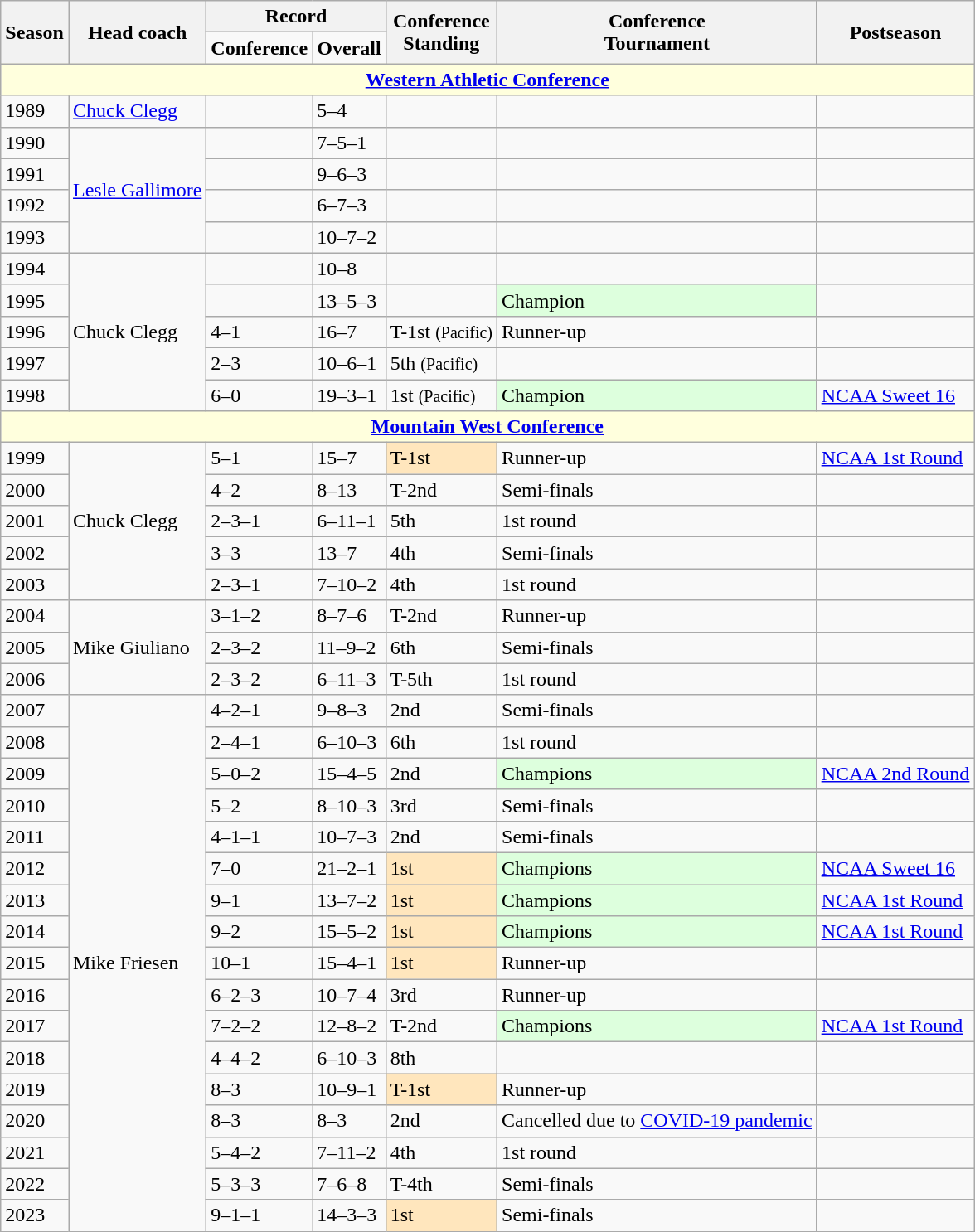<table class="wikitable">
<tr>
<th rowspan="2">Season</th>
<th rowspan="2">Head coach</th>
<th colspan="2">Record</th>
<th rowspan="2">Conference<br>Standing</th>
<th rowspan="2">Conference<br>Tournament</th>
<th rowspan="2">Postseason</th>
</tr>
<tr>
<td width="70px" align="center"><strong>Conference</strong></td>
<td width="40px" align="center"><strong>Overall</strong></td>
</tr>
<tr style="background: #ffffdd;">
<td colspan="7" style="text-align:center;"><strong><a href='#'>Western Athletic Conference</a></strong></td>
</tr>
<tr>
<td>1989</td>
<td><a href='#'>Chuck Clegg</a></td>
<td></td>
<td>5–4</td>
<td></td>
<td></td>
<td></td>
</tr>
<tr>
<td>1990</td>
<td rowspan="4"><a href='#'>Lesle Gallimore</a></td>
<td></td>
<td>7–5–1</td>
<td></td>
<td></td>
<td></td>
</tr>
<tr>
<td>1991</td>
<td></td>
<td>9–6–3</td>
<td></td>
<td></td>
<td></td>
</tr>
<tr>
<td>1992</td>
<td></td>
<td>6–7–3</td>
<td></td>
<td></td>
<td></td>
</tr>
<tr>
<td>1993</td>
<td></td>
<td>10–7–2</td>
<td></td>
<td></td>
<td></td>
</tr>
<tr>
<td>1994</td>
<td rowspan="5">Chuck Clegg</td>
<td></td>
<td>10–8</td>
<td></td>
<td></td>
<td></td>
</tr>
<tr>
<td>1995</td>
<td></td>
<td>13–5–3</td>
<td></td>
<td bgcolor="#DDFFDD">Champion</td>
<td></td>
</tr>
<tr>
<td>1996</td>
<td>4–1</td>
<td>16–7</td>
<td>T-1st <small>(Pacific)</small></td>
<td>Runner-up</td>
<td></td>
</tr>
<tr>
<td>1997</td>
<td>2–3</td>
<td>10–6–1</td>
<td>5th <small>(Pacific)</small></td>
<td></td>
<td></td>
</tr>
<tr>
<td>1998</td>
<td>6–0</td>
<td>19–3–1</td>
<td>1st <small>(Pacific)</small></td>
<td bgcolor="#DDFFDD">Champion</td>
<td><a href='#'>NCAA Sweet 16</a></td>
</tr>
<tr style="background: #ffffdd;">
<td colspan="7" style="text-align:center;"><strong><a href='#'>Mountain West Conference</a></strong></td>
</tr>
<tr>
<td>1999</td>
<td rowspan="5">Chuck Clegg</td>
<td>5–1</td>
<td>15–7</td>
<td bgcolor="#FFE6BD">T-1st</td>
<td>Runner-up</td>
<td><a href='#'>NCAA 1st Round</a></td>
</tr>
<tr>
<td>2000</td>
<td>4–2</td>
<td>8–13</td>
<td>T-2nd</td>
<td>Semi-finals</td>
<td></td>
</tr>
<tr>
<td>2001</td>
<td>2–3–1</td>
<td>6–11–1</td>
<td>5th</td>
<td>1st round</td>
<td></td>
</tr>
<tr>
<td>2002</td>
<td>3–3</td>
<td>13–7</td>
<td>4th</td>
<td>Semi-finals</td>
<td></td>
</tr>
<tr>
<td>2003</td>
<td>2–3–1</td>
<td>7–10–2</td>
<td>4th</td>
<td>1st round</td>
<td></td>
</tr>
<tr>
<td>2004</td>
<td rowspan="3">Mike Giuliano</td>
<td>3–1–2</td>
<td>8–7–6</td>
<td>T-2nd</td>
<td>Runner-up</td>
<td></td>
</tr>
<tr>
<td>2005</td>
<td>2–3–2</td>
<td>11–9–2</td>
<td>6th</td>
<td>Semi-finals</td>
<td></td>
</tr>
<tr>
<td>2006</td>
<td>2–3–2</td>
<td>6–11–3</td>
<td>T-5th</td>
<td>1st round</td>
<td></td>
</tr>
<tr>
<td>2007</td>
<td rowspan="17">Mike Friesen</td>
<td>4–2–1</td>
<td>9–8–3</td>
<td>2nd</td>
<td>Semi-finals</td>
<td></td>
</tr>
<tr>
<td>2008</td>
<td>2–4–1</td>
<td>6–10–3</td>
<td>6th</td>
<td>1st round</td>
<td></td>
</tr>
<tr>
<td>2009</td>
<td>5–0–2</td>
<td>15–4–5</td>
<td>2nd</td>
<td bgcolor="#DDFFDD">Champions</td>
<td><a href='#'>NCAA 2nd Round</a></td>
</tr>
<tr>
<td>2010</td>
<td>5–2</td>
<td>8–10–3</td>
<td>3rd</td>
<td>Semi-finals</td>
<td></td>
</tr>
<tr>
<td>2011</td>
<td>4–1–1</td>
<td>10–7–3</td>
<td>2nd</td>
<td>Semi-finals</td>
<td></td>
</tr>
<tr>
<td>2012</td>
<td>7–0</td>
<td>21–2–1</td>
<td bgcolor="#FFE6BD">1st</td>
<td bgcolor="#DDFFDD">Champions</td>
<td><a href='#'>NCAA Sweet 16</a></td>
</tr>
<tr>
<td>2013</td>
<td>9–1</td>
<td>13–7–2</td>
<td bgcolor="#FFE6BD">1st</td>
<td bgcolor="#DDFFDD">Champions</td>
<td><a href='#'>NCAA 1st Round</a></td>
</tr>
<tr>
<td>2014</td>
<td>9–2</td>
<td>15–5–2</td>
<td bgcolor="#FFE6BD">1st</td>
<td bgcolor="#DDFFDD">Champions</td>
<td><a href='#'>NCAA 1st Round</a></td>
</tr>
<tr>
<td>2015</td>
<td>10–1</td>
<td>15–4–1</td>
<td bgcolor="#FFE6BD">1st</td>
<td>Runner-up</td>
<td></td>
</tr>
<tr>
<td>2016</td>
<td>6–2–3</td>
<td>10–7–4</td>
<td>3rd</td>
<td>Runner-up</td>
<td></td>
</tr>
<tr>
<td>2017</td>
<td>7–2–2</td>
<td>12–8–2</td>
<td>T-2nd</td>
<td bgcolor="#DDFFDD">Champions</td>
<td><a href='#'>NCAA 1st Round</a></td>
</tr>
<tr>
<td>2018</td>
<td>4–4–2</td>
<td>6–10–3</td>
<td>8th</td>
<td></td>
<td></td>
</tr>
<tr>
<td>2019</td>
<td>8–3</td>
<td>10–9–1</td>
<td bgcolor="#FFE6BD">T-1st</td>
<td>Runner-up</td>
<td></td>
</tr>
<tr>
<td>2020</td>
<td>8–3</td>
<td>8–3</td>
<td>2nd</td>
<td>Cancelled due to <a href='#'>COVID-19 pandemic</a></td>
<td></td>
</tr>
<tr>
<td>2021</td>
<td>5–4–2</td>
<td>7–11–2</td>
<td>4th</td>
<td>1st round</td>
<td></td>
</tr>
<tr>
<td>2022</td>
<td>5–3–3</td>
<td>7–6–8</td>
<td>T-4th</td>
<td>Semi-finals</td>
<td></td>
</tr>
<tr>
<td>2023</td>
<td>9–1–1</td>
<td>14–3–3</td>
<td bgcolor="#FFE6BD">1st</td>
<td>Semi-finals</td>
<td></td>
</tr>
</table>
